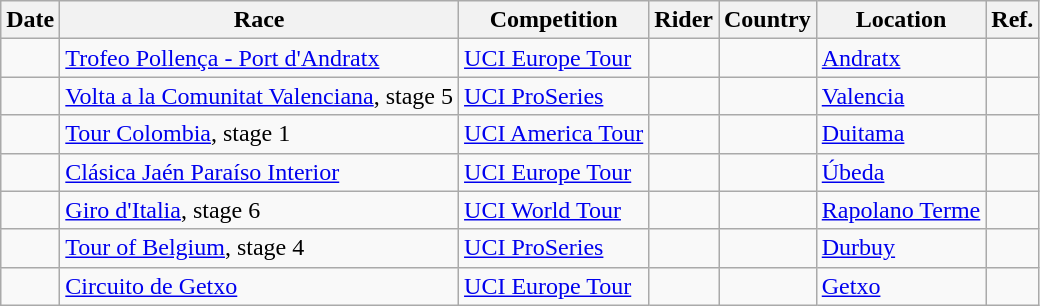<table class="wikitable sortable">
<tr>
<th>Date</th>
<th>Race</th>
<th>Competition</th>
<th>Rider</th>
<th>Country</th>
<th>Location</th>
<th class="unsortable">Ref.</th>
</tr>
<tr>
<td></td>
<td><a href='#'>Trofeo Pollença - Port d'Andratx</a></td>
<td><a href='#'>UCI Europe Tour</a></td>
<td></td>
<td></td>
<td><a href='#'>Andratx</a></td>
<td align="center"></td>
</tr>
<tr>
<td></td>
<td><a href='#'>Volta a la Comunitat Valenciana</a>, stage 5</td>
<td><a href='#'>UCI ProSeries</a></td>
<td></td>
<td></td>
<td><a href='#'>Valencia</a></td>
<td align="center"></td>
</tr>
<tr>
<td></td>
<td><a href='#'>Tour Colombia</a>, stage 1</td>
<td><a href='#'>UCI America Tour</a></td>
<td></td>
<td></td>
<td><a href='#'>Duitama</a></td>
<td align="center"></td>
</tr>
<tr>
<td></td>
<td><a href='#'>Clásica Jaén Paraíso Interior</a></td>
<td><a href='#'>UCI Europe Tour</a></td>
<td></td>
<td></td>
<td><a href='#'>Úbeda</a></td>
<td align="center"></td>
</tr>
<tr>
<td></td>
<td><a href='#'>Giro d'Italia</a>, stage 6</td>
<td><a href='#'>UCI World Tour</a></td>
<td></td>
<td></td>
<td><a href='#'>Rapolano Terme</a></td>
<td align="center"></td>
</tr>
<tr>
<td></td>
<td><a href='#'>Tour of Belgium</a>, stage 4</td>
<td><a href='#'>UCI ProSeries</a></td>
<td></td>
<td></td>
<td><a href='#'>Durbuy</a></td>
<td align="center"></td>
</tr>
<tr>
<td></td>
<td><a href='#'>Circuito de Getxo</a></td>
<td><a href='#'>UCI Europe Tour</a></td>
<td></td>
<td></td>
<td><a href='#'>Getxo</a></td>
<td align="center"></td>
</tr>
</table>
